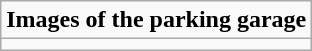<table role="presentation" class="wikitable mw-collapsible mw-collapsed">
<tr>
<td><strong> Images of the parking garage </strong></td>
</tr>
<tr>
<td></td>
</tr>
</table>
